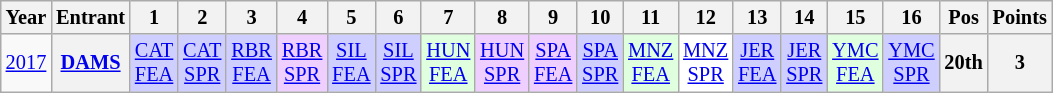<table class="wikitable" style="text-align:center; font-size:85%">
<tr>
<th>Year</th>
<th>Entrant</th>
<th>1</th>
<th>2</th>
<th>3</th>
<th>4</th>
<th>5</th>
<th>6</th>
<th>7</th>
<th>8</th>
<th>9</th>
<th>10</th>
<th>11</th>
<th>12</th>
<th>13</th>
<th>14</th>
<th>15</th>
<th>16</th>
<th>Pos</th>
<th>Points</th>
</tr>
<tr>
<td><a href='#'>2017</a></td>
<th><a href='#'>DAMS</a></th>
<td style="background:#CFCFFF;"><a href='#'>CAT<br>FEA</a><br></td>
<td style="background:#CFCFFF;"><a href='#'>CAT<br>SPR</a><br></td>
<td style="background:#CFCFFF;"><a href='#'>RBR<br>FEA</a><br></td>
<td style="background:#EFCFFF;"><a href='#'>RBR<br>SPR</a><br></td>
<td style="background:#CFCFFF;"><a href='#'>SIL<br>FEA</a><br></td>
<td style="background:#CFCFFF;"><a href='#'>SIL<br>SPR</a><br></td>
<td style="background:#DFFFDF;"><a href='#'>HUN<br>FEA</a><br></td>
<td style="background:#EFCFFF;"><a href='#'>HUN<br>SPR</a><br></td>
<td style="background:#EFCFFF;"><a href='#'>SPA<br>FEA</a><br></td>
<td style="background:#CFCFFF;"><a href='#'>SPA<br>SPR</a><br></td>
<td style="background:#DFFFDF;"><a href='#'>MNZ<br>FEA</a><br></td>
<td style="background:#FFFFFF;"><a href='#'>MNZ<br>SPR</a><br></td>
<td style="background:#CFCFFF;"><a href='#'>JER<br>FEA</a><br></td>
<td style="background:#CFCFFF;"><a href='#'>JER<br>SPR</a><br></td>
<td style="background:#DFFFDF;"><a href='#'>YMC<br>FEA</a><br></td>
<td style="background:#CFCFFF;"><a href='#'>YMC<br>SPR</a><br></td>
<th>20th</th>
<th>3</th>
</tr>
</table>
